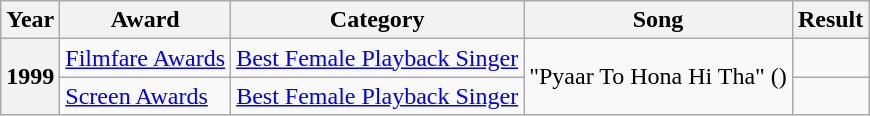<table class="wikitable">
<tr>
<th>Year</th>
<th>Award</th>
<th>Category</th>
<th>Song</th>
<th>Result</th>
</tr>
<tr>
<th rowspan="2">1999</th>
<td><a href='#'>Filmfare Awards</a></td>
<td><a href='#'>Best Female Playback Singer</a></td>
<td rowspan="2">"Pyaar To Hona Hi Tha" ()</td>
<td></td>
</tr>
<tr>
<td><a href='#'>Screen Awards</a></td>
<td><a href='#'>Best Female Playback Singer</a></td>
<td></td>
</tr>
</table>
